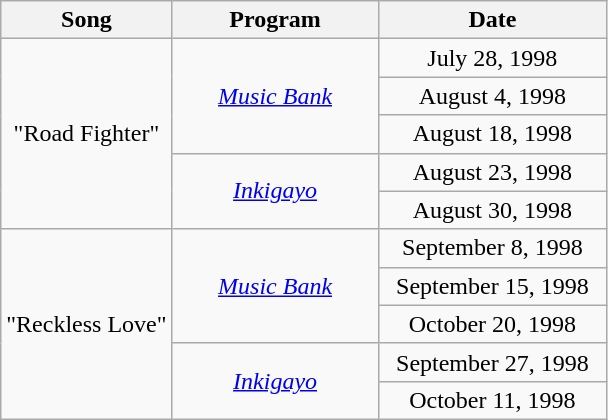<table class="wikitable" style="text-align:center">
<tr>
<th>Song</th>
<th style="width:130px;">Program</th>
<th style="width:145px;">Date</th>
</tr>
<tr>
<td rowspan="5">"Road Fighter"</td>
<td rowspan="3"><em><a href='#'>Music Bank</a></em></td>
<td>July 28, 1998</td>
</tr>
<tr>
<td>August 4, 1998</td>
</tr>
<tr>
<td>August 18, 1998</td>
</tr>
<tr>
<td rowspan="2"><em><a href='#'>Inkigayo</a></em></td>
<td>August 23, 1998</td>
</tr>
<tr>
<td>August 30, 1998</td>
</tr>
<tr>
<td rowspan="5">"Reckless Love"</td>
<td rowspan="3"><em><a href='#'>Music Bank</a></em></td>
<td>September 8, 1998</td>
</tr>
<tr>
<td>September 15, 1998</td>
</tr>
<tr>
<td>October 20, 1998</td>
</tr>
<tr>
<td rowspan="2"><em><a href='#'>Inkigayo</a></em></td>
<td>September 27, 1998</td>
</tr>
<tr>
<td>October 11, 1998</td>
</tr>
</table>
